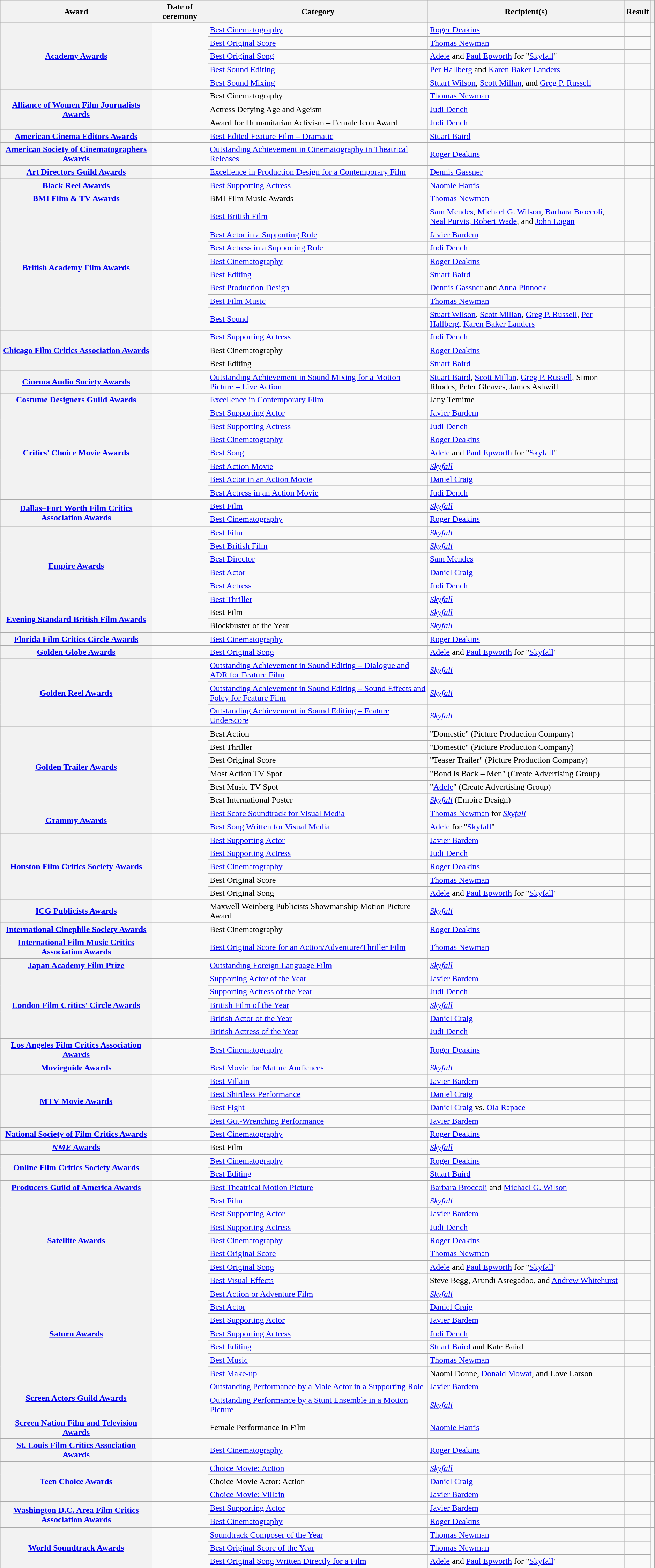<table class="wikitable sortable plainrowheaders" style="width: 99%;">
<tr>
<th scope="col">Award</th>
<th scope="col">Date of ceremony</th>
<th scope="col">Category</th>
<th scope="col" style="width:30%;">Recipient(s)</th>
<th scope="col">Result</th>
<th scope="col" class="unsortable"></th>
</tr>
<tr>
<th scope="rowgroup" rowspan="5"><a href='#'>Academy Awards</a></th>
<td rowspan="5"><a href='#'></a></td>
<td><a href='#'>Best Cinematography</a></td>
<td data-sort-value="Deakins, Roger"><a href='#'>Roger Deakins</a></td>
<td></td>
<td rowspan="5" style="text-align:center;"></td>
</tr>
<tr>
<td><a href='#'>Best Original Score</a></td>
<td data-sort-value="Newman, Thomas"><a href='#'>Thomas Newman</a></td>
<td></td>
</tr>
<tr>
<td><a href='#'>Best Original Song</a></td>
<td><a href='#'>Adele</a> and <a href='#'>Paul Epworth</a> for "<a href='#'>Skyfall</a>"</td>
<td></td>
</tr>
<tr>
<td><a href='#'>Best Sound Editing</a></td>
<td data-sort-value="Hallberg, Per and Landers, Karen Baker"><a href='#'>Per Hallberg</a> and <a href='#'>Karen Baker Landers</a></td>
<td></td>
</tr>
<tr>
<td><a href='#'>Best Sound Mixing</a></td>
<td data-sort-value="Wilson, Stuart; Millan, Scott; and Russell, Greg P."><a href='#'>Stuart Wilson</a>, <a href='#'>Scott Millan</a>, and <a href='#'>Greg P. Russell</a></td>
<td></td>
</tr>
<tr>
<th scope="rowgroup" rowspan="3"><a href='#'>Alliance of Women Film Journalists Awards</a></th>
<td rowspan="3"></td>
<td>Best Cinematography</td>
<td data-sort-value="Newman, Thomas"><a href='#'>Thomas Newman</a></td>
<td></td>
<td rowspan="3" style="text-align:center;"><br></td>
</tr>
<tr>
<td>Actress Defying Age and Ageism</td>
<td data-sort-value="Dench, Judi"><a href='#'>Judi Dench</a></td>
<td></td>
</tr>
<tr>
<td>Award for Humanitarian Activism – Female Icon Award</td>
<td data-sort-value="Dench, Judi"><a href='#'>Judi Dench</a></td>
<td></td>
</tr>
<tr>
<th scope="row"><a href='#'>American Cinema Editors Awards</a></th>
<td><a href='#'></a></td>
<td><a href='#'>Best Edited Feature Film – Dramatic</a></td>
<td data-sort-value="Baird, Stuart"><a href='#'>Stuart Baird</a></td>
<td></td>
<td style="text-align:center;"><br></td>
</tr>
<tr>
<th scope="row"><a href='#'>American Society of Cinematographers Awards</a></th>
<td><a href='#'></a></td>
<td><a href='#'>Outstanding Achievement in Cinematography in Theatrical Releases</a></td>
<td data-sort-value="Deakins, Roger"><a href='#'>Roger Deakins</a></td>
<td></td>
<td style="text-align:center;"></td>
</tr>
<tr>
<th scope="row"><a href='#'>Art Directors Guild Awards</a></th>
<td><a href='#'></a></td>
<td><a href='#'>Excellence in Production Design for a Contemporary Film</a></td>
<td data-sort-value="Gassner, Dennis"><a href='#'>Dennis Gassner</a></td>
<td></td>
<td style="text-align:center;"></td>
</tr>
<tr>
<th scope="row"><a href='#'>Black Reel Awards</a></th>
<td><a href='#'></a></td>
<td><a href='#'>Best Supporting Actress</a></td>
<td data-sort-value="Harris, Naomie"><a href='#'>Naomie Harris</a></td>
<td></td>
<td style="text-align:center;"><br></td>
</tr>
<tr>
<th scope="row"><a href='#'>BMI Film & TV Awards</a></th>
<td></td>
<td>BMI Film Music Awards</td>
<td data-sort-value="Newman, Thomas"><a href='#'>Thomas Newman</a></td>
<td></td>
<td style="text-align:center;"></td>
</tr>
<tr>
<th rowspan="8" scope="rowgroup"><a href='#'>British Academy Film Awards</a></th>
<td rowspan="8"><a href='#'></a></td>
<td><a href='#'>Best British Film</a></td>
<td data-sort-value="Mendes, Sam; Wilson, Michael G.; Broccoli, Barbara; Purvis, Neal; Wade, Robert; and Logan, John"><a href='#'>Sam Mendes</a>, <a href='#'>Michael G. Wilson</a>, <a href='#'>Barbara Broccoli</a>, <a href='#'>Neal Purvis, Robert Wade</a>, and <a href='#'>John Logan</a></td>
<td></td>
<td rowspan="8" style="text-align: center;"></td>
</tr>
<tr>
<td><a href='#'>Best Actor in a Supporting Role</a></td>
<td data-sort-value="Bardem, Javier"><a href='#'>Javier Bardem</a></td>
<td></td>
</tr>
<tr>
<td><a href='#'>Best Actress in a Supporting Role</a></td>
<td data-sort-value="Dench, Judi"><a href='#'>Judi Dench</a></td>
<td></td>
</tr>
<tr>
<td><a href='#'>Best Cinematography</a></td>
<td data-sort-value="Deakins, Roger"><a href='#'>Roger Deakins</a></td>
<td></td>
</tr>
<tr>
<td><a href='#'>Best Editing</a></td>
<td data-sort-value="Baird, Stuart"><a href='#'>Stuart Baird</a></td>
<td></td>
</tr>
<tr>
<td><a href='#'>Best Production Design</a></td>
<td data-sort-value="Gassner, Dennis and Pinnock, Anna"><a href='#'>Dennis Gassner</a> and <a href='#'>Anna Pinnock</a></td>
<td></td>
</tr>
<tr>
<td><a href='#'>Best Film Music</a></td>
<td data-sort-value="Newman, Thomas"><a href='#'>Thomas Newman</a></td>
<td></td>
</tr>
<tr>
<td><a href='#'>Best Sound</a></td>
<td data-sort-value="Wilson, Stuart; Millan, Scott; Russell, Greg P.; Hallberg, Per; and Landers, Karen Baker"><a href='#'>Stuart Wilson</a>, <a href='#'>Scott Millan</a>, <a href='#'>Greg P. Russell</a>, <a href='#'>Per Hallberg</a>, <a href='#'>Karen Baker Landers</a></td>
<td></td>
</tr>
<tr>
<th rowspan="3" scope="rowgroup"><a href='#'>Chicago Film Critics Association Awards</a></th>
<td rowspan="3"><a href='#'></a></td>
<td><a href='#'>Best Supporting Actress</a></td>
<td data-sort-value="Dench, Judi"><a href='#'>Judi Dench</a></td>
<td></td>
<td rowspan="3" style="text-align: center;"></td>
</tr>
<tr>
<td>Best Cinematography</td>
<td data-sort-value="Deakins, Roger"><a href='#'>Roger Deakins</a></td>
<td></td>
</tr>
<tr>
<td>Best Editing</td>
<td data-sort-value="Baird, Stuart"><a href='#'>Stuart Baird</a></td>
<td></td>
</tr>
<tr>
<th scope="row"><a href='#'>Cinema Audio Society Awards</a></th>
<td></td>
<td><a href='#'>Outstanding Achievement in Sound Mixing for a Motion Picture – Live Action</a></td>
<td data-sort-value="Baird, Stuart; Millan, Scott; Russell, Greg P.; Rhodes, Simon; Gleaves, Peter; Ashwill, James"><a href='#'>Stuart Baird</a>, <a href='#'>Scott Millan</a>, <a href='#'>Greg P. Russell</a>, Simon Rhodes, Peter Gleaves, James Ashwill</td>
<td></td>
<td style="text-align:center;"><br></td>
</tr>
<tr>
<th scope="row"><a href='#'>Costume Designers Guild Awards</a></th>
<td><a href='#'></a></td>
<td><a href='#'>Excellence in Contemporary Film</a></td>
<td data-sort-value="Temime, Jany">Jany Temime</td>
<td></td>
<td style="text-align:center;"></td>
</tr>
<tr>
<th rowspan="7" scope="rowgroup"><a href='#'>Critics' Choice Movie Awards</a></th>
<td rowspan="7"><a href='#'></a></td>
<td><a href='#'>Best Supporting Actor</a></td>
<td data-sort-value="Bardem, Javier"><a href='#'>Javier Bardem</a></td>
<td></td>
<td rowspan="7" style="text-align: center;"><br></td>
</tr>
<tr>
<td><a href='#'>Best Supporting Actress</a></td>
<td data-sort-value="Dench, Judi"><a href='#'>Judi Dench</a></td>
<td></td>
</tr>
<tr>
<td><a href='#'>Best Cinematography</a></td>
<td data-sort-value="Deakins, Roger"><a href='#'>Roger Deakins</a></td>
<td></td>
</tr>
<tr>
<td><a href='#'>Best Song</a></td>
<td data-sort-value="Adele and Epworth, Paul"><a href='#'>Adele</a> and <a href='#'>Paul Epworth</a> for "<a href='#'>Skyfall</a>"</td>
<td></td>
</tr>
<tr>
<td><a href='#'>Best Action Movie</a></td>
<td><em><a href='#'>Skyfall</a></em></td>
<td></td>
</tr>
<tr>
<td><a href='#'>Best Actor in an Action Movie</a></td>
<td data-sort-value="Craig, Daniel"><a href='#'>Daniel Craig</a></td>
<td></td>
</tr>
<tr>
<td><a href='#'>Best Actress in an Action Movie</a></td>
<td data-sort-value="Dench, Dench"><a href='#'>Judi Dench</a></td>
<td></td>
</tr>
<tr>
<th scope="rowgroup" rowspan="2"><a href='#'>Dallas–Fort Worth Film Critics Association Awards</a></th>
<td rowspan="2"><a href='#'></a></td>
<td><a href='#'>Best Film</a></td>
<td><em><a href='#'>Skyfall</a></em></td>
<td></td>
<td rowspan="2" style="text-align:center;"></td>
</tr>
<tr>
<td><a href='#'>Best Cinematography</a></td>
<td data-sort-value="Deakins, Roger"><a href='#'>Roger Deakins</a></td>
<td></td>
</tr>
<tr>
<th rowspan="6" scope="rowgroup"><a href='#'>Empire Awards</a></th>
<td rowspan="6"><a href='#'></a></td>
<td><a href='#'>Best Film</a></td>
<td><em><a href='#'>Skyfall</a></em></td>
<td></td>
<td rowspan="6" style="text-align: center;"><br></td>
</tr>
<tr>
<td><a href='#'>Best British Film</a></td>
<td><em><a href='#'>Skyfall</a></em></td>
<td></td>
</tr>
<tr>
<td><a href='#'>Best Director</a></td>
<td data-sort-value="Mendes, Sam"><a href='#'>Sam Mendes</a></td>
<td></td>
</tr>
<tr>
<td><a href='#'>Best Actor</a></td>
<td data-sort-value="Craig, Daniel"><a href='#'>Daniel Craig</a></td>
<td></td>
</tr>
<tr>
<td><a href='#'>Best Actress</a></td>
<td data-sort-value="Dench, Judi"><a href='#'>Judi Dench</a></td>
<td></td>
</tr>
<tr>
<td><a href='#'>Best Thriller</a></td>
<td><em><a href='#'>Skyfall</a></em></td>
<td></td>
</tr>
<tr>
<th rowspan="2" scope="rowgroup"><a href='#'>Evening Standard British Film Awards</a></th>
<td rowspan="2"></td>
<td>Best Film</td>
<td><em><a href='#'>Skyfall</a></em></td>
<td></td>
<td rowspan="2" style="text-align: center;"></td>
</tr>
<tr>
<td>Blockbuster of the Year</td>
<td><em><a href='#'>Skyfall</a></em></td>
<td></td>
</tr>
<tr>
<th scope="row"><a href='#'>Florida Film Critics Circle Awards</a></th>
<td></td>
<td><a href='#'>Best Cinematography</a></td>
<td data-sort-value="Deakins, Roger"><a href='#'>Roger Deakins</a></td>
<td></td>
<td style="text-align:center;"></td>
</tr>
<tr>
<th scope="row"><a href='#'>Golden Globe Awards</a></th>
<td><a href='#'></a></td>
<td><a href='#'>Best Original Song</a></td>
<td data-sort-value="Adele and Epworth, Paul"><a href='#'>Adele</a> and <a href='#'>Paul Epworth</a> for "<a href='#'>Skyfall</a>"</td>
<td></td>
<td style="text-align:center;"><br></td>
</tr>
<tr>
<th scope="rowgroup" rowspan="3"><a href='#'>Golden Reel Awards</a></th>
<td rowspan="3"></td>
<td><a href='#'>Outstanding Achievement in Sound Editing – Dialogue and ADR for Feature Film</a></td>
<td><em><a href='#'>Skyfall</a></em></td>
<td></td>
<td rowspan="3" style="text-align:center;"><br></td>
</tr>
<tr>
<td><a href='#'>Outstanding Achievement in Sound Editing – Sound Effects and Foley for Feature Film</a></td>
<td><em><a href='#'>Skyfall</a></em></td>
<td></td>
</tr>
<tr>
<td><a href='#'>Outstanding Achievement in Sound Editing – Feature Underscore</a></td>
<td><em><a href='#'>Skyfall</a></em></td>
<td></td>
</tr>
<tr>
<th scope="rowgroup" rowspan="6"><a href='#'>Golden Trailer Awards</a></th>
<td rowspan="6"></td>
<td>Best Action</td>
<td data-sort-value="Domestic">"Domestic" (Picture Production Company)</td>
<td></td>
<td rowspan="6" style="text-align:center;"></td>
</tr>
<tr>
<td>Best Thriller</td>
<td data-sort-value="Domestic">"Domestic" (Picture Production Company)</td>
<td></td>
</tr>
<tr>
<td>Best Original Score</td>
<td data-sort-value="Teaser Trailer">"Teaser Trailer" (Picture Production Company)</td>
<td></td>
</tr>
<tr>
<td>Most Action TV Spot</td>
<td data-sort-value="Bond is Back – Men">"Bond is Back – Men" (Create Advertising Group)</td>
<td></td>
</tr>
<tr>
<td>Best Music TV Spot</td>
<td data-sort-value="Adele">"<a href='#'>Adele</a>" (Create Advertising Group)</td>
<td></td>
</tr>
<tr>
<td>Best International Poster</td>
<td><em><a href='#'>Skyfall</a></em> (Empire Design)</td>
<td></td>
</tr>
<tr>
<th scope="rowgroup" rowspan="2"><a href='#'>Grammy Awards</a></th>
<td rowspan="2"><a href='#'></a></td>
<td><a href='#'>Best Score Soundtrack for Visual Media</a></td>
<td data-sort-value="Newman, Thomas"><a href='#'>Thomas Newman</a> for <em><a href='#'>Skyfall</a></em></td>
<td></td>
<td rowspan="2" style="text-align:center;"></td>
</tr>
<tr>
<td><a href='#'>Best Song Written for Visual Media</a></td>
<td><a href='#'>Adele</a> for "<a href='#'>Skyfall</a>"</td>
<td></td>
</tr>
<tr>
<th rowspan="5" scope="rowgroup"><a href='#'>Houston Film Critics Society Awards</a></th>
<td rowspan="5"><a href='#'></a></td>
<td><a href='#'>Best Supporting Actor</a></td>
<td data-sort-value="Bardem, Javier"><a href='#'>Javier Bardem</a></td>
<td></td>
<td rowspan="5" style="text-align: center;"><br><br></td>
</tr>
<tr>
<td><a href='#'>Best Supporting Actress</a></td>
<td data-sort-value="Dench, Judi"><a href='#'>Judi Dench</a></td>
<td></td>
</tr>
<tr>
<td><a href='#'>Best Cinematography</a></td>
<td data-sort-value="Deakins, Roger"><a href='#'>Roger Deakins</a></td>
<td></td>
</tr>
<tr>
<td>Best Original Score</td>
<td data-sort-value="Newman, Thomas"><a href='#'>Thomas Newman</a></td>
<td></td>
</tr>
<tr>
<td>Best Original Song</td>
<td data-sort-value="Adele and Epworth, Paul"><a href='#'>Adele</a> and <a href='#'>Paul Epworth</a> for "<a href='#'>Skyfall</a>"</td>
<td></td>
</tr>
<tr>
<th scope="row"><a href='#'>ICG Publicists Awards</a></th>
<td></td>
<td>Maxwell Weinberg Publicists Showmanship Motion Picture Award</td>
<td><em><a href='#'>Skyfall</a></em></td>
<td></td>
<td style="text-align:center;"><br></td>
</tr>
<tr>
<th scope="row"><a href='#'>International Cinephile Society Awards</a></th>
<td></td>
<td>Best Cinematography</td>
<td data-sort-value="Deakins, Roger"><a href='#'>Roger Deakins</a></td>
<td></td>
<td style="text-align:center;"><br></td>
</tr>
<tr>
<th scope="row"><a href='#'>International Film Music Critics Association Awards</a></th>
<td></td>
<td><a href='#'>Best Original Score for an Action/Adventure/Thriller Film</a></td>
<td data-sort-value="Newman, Thomas"><a href='#'>Thomas Newman</a></td>
<td></td>
<td style="text-align:center;"><br></td>
</tr>
<tr>
<th scope="row"><a href='#'>Japan Academy Film Prize</a></th>
<td><a href='#'></a></td>
<td><a href='#'>Outstanding Foreign Language Film</a></td>
<td><em><a href='#'>Skyfall</a></em></td>
<td></td>
<td style="text-align:center;"></td>
</tr>
<tr>
<th scope="rowgroup" rowspan="5"><a href='#'>London Film Critics' Circle Awards</a></th>
<td rowspan="5"><a href='#'></a></td>
<td><a href='#'>Supporting Actor of the Year</a></td>
<td data-sort-value="Bardem, Javier"><a href='#'>Javier Bardem</a></td>
<td></td>
<td rowspan="5" style="text-align:center;"><br></td>
</tr>
<tr>
<td><a href='#'>Supporting Actress of the Year</a></td>
<td data-sort-value="Dench, Judi"><a href='#'>Judi Dench</a></td>
<td></td>
</tr>
<tr>
<td><a href='#'>British Film of the Year</a></td>
<td><em><a href='#'>Skyfall</a></em></td>
<td></td>
</tr>
<tr>
<td><a href='#'>British Actor of the Year</a></td>
<td data-sort-value="Craig, Daniel"><a href='#'>Daniel Craig</a></td>
<td></td>
</tr>
<tr>
<td><a href='#'>British Actress of the Year</a></td>
<td data-sort-value="Dench, Judi"><a href='#'>Judi Dench</a></td>
<td></td>
</tr>
<tr>
<th scope="row"><a href='#'>Los Angeles Film Critics Association Awards</a></th>
<td><a href='#'></a></td>
<td><a href='#'>Best Cinematography</a></td>
<td data-sort-value="Deakins, Roger"><a href='#'>Roger Deakins</a></td>
<td></td>
<td style="text-align:center;"></td>
</tr>
<tr>
<th scope="row"><a href='#'>Movieguide Awards</a></th>
<td></td>
<td><a href='#'>Best Movie for Mature Audiences</a></td>
<td><em><a href='#'>Skyfall</a></em></td>
<td></td>
<td style="text-align:center;"></td>
</tr>
<tr>
<th scope="rowgroup" rowspan="4"><a href='#'>MTV Movie Awards</a></th>
<td rowspan="4"><a href='#'></a></td>
<td><a href='#'>Best Villain</a></td>
<td data-sort-value="Bardem, Javier"><a href='#'>Javier Bardem</a></td>
<td></td>
<td style="text-align:center;" rowspan="4"></td>
</tr>
<tr>
<td><a href='#'>Best Shirtless Performance</a></td>
<td data-sort-value="Craig, Daniel"><a href='#'>Daniel Craig</a></td>
<td></td>
</tr>
<tr>
<td><a href='#'>Best Fight</a></td>
<td data-sort-value="Craig, Daniel vs. Rapace, Ola"><a href='#'>Daniel Craig</a> vs. <a href='#'>Ola Rapace</a></td>
<td></td>
</tr>
<tr>
<td><a href='#'>Best Gut-Wrenching Performance</a></td>
<td data-sort-value="Bardem, Javier"><a href='#'>Javier Bardem</a></td>
<td></td>
</tr>
<tr>
<th scope="row"><a href='#'>National Society of Film Critics Awards</a></th>
<td><a href='#'></a></td>
<td><a href='#'>Best Cinematography</a></td>
<td data-sort-value="Deakins, Roger"><a href='#'>Roger Deakins</a></td>
<td></td>
<td style="text-align:center;"></td>
</tr>
<tr>
<th scope="row"><a href='#'><em>NME</em> Awards</a></th>
<td></td>
<td>Best Film</td>
<td><em><a href='#'>Skyfall</a></em></td>
<td></td>
<td style="text-align:center;"><br></td>
</tr>
<tr>
<th rowspan="2" scope="rowgroup"><a href='#'>Online Film Critics Society Awards</a></th>
<td rowspan="2"><a href='#'></a></td>
<td><a href='#'>Best Cinematography</a></td>
<td data-sort-value="Deakins, Roger"><a href='#'>Roger Deakins</a></td>
<td></td>
<td rowspan="2" style="text-align: center;"><br></td>
</tr>
<tr>
<td><a href='#'>Best Editing</a></td>
<td data-sort-value="Baird, Stuart"><a href='#'>Stuart Baird</a></td>
<td></td>
</tr>
<tr>
<th scope="row"><a href='#'>Producers Guild of America Awards</a></th>
<td><a href='#'></a></td>
<td><a href='#'>Best Theatrical Motion Picture</a></td>
<td data-sort-value="Broccoli, Barbara and Wilson, Michael G."><a href='#'>Barbara Broccoli</a> and <a href='#'>Michael G. Wilson</a></td>
<td></td>
<td style="text-align:center;"><br></td>
</tr>
<tr>
<th scope="rowgroup" rowspan="7"><a href='#'>Satellite Awards</a></th>
<td rowspan="7"><a href='#'></a></td>
<td><a href='#'>Best Film</a></td>
<td><em><a href='#'>Skyfall</a></em></td>
<td></td>
<td rowspan="7" style="text-align:center;"></td>
</tr>
<tr>
<td><a href='#'>Best Supporting Actor</a></td>
<td data-sort-value="Bardem, Javier"><a href='#'>Javier Bardem</a></td>
<td></td>
</tr>
<tr>
<td><a href='#'>Best Supporting Actress</a></td>
<td data-sort-value="Dench, Judi"><a href='#'>Judi Dench</a></td>
<td></td>
</tr>
<tr>
<td><a href='#'>Best Cinematography</a></td>
<td data-sort-value="Deakins, Roger"><a href='#'>Roger Deakins</a></td>
<td></td>
</tr>
<tr>
<td><a href='#'>Best Original Score</a></td>
<td data-sort-value="Newman, Thomas"><a href='#'>Thomas Newman</a></td>
<td></td>
</tr>
<tr>
<td><a href='#'>Best Original Song</a></td>
<td data-sort-value="Adele and Epworth, Paul"><a href='#'>Adele</a> and <a href='#'>Paul Epworth</a> for "<a href='#'>Skyfall</a>"</td>
<td></td>
</tr>
<tr>
<td><a href='#'>Best Visual Effects</a></td>
<td data-sort-value="Begg, Steve; Asregadoo, Arundi; and Whitehurst, Andrew">Steve Begg, Arundi Asregadoo, and <a href='#'>Andrew Whitehurst</a></td>
<td></td>
</tr>
<tr>
<th scope="rowgroup" rowspan="7"><a href='#'>Saturn Awards</a></th>
<td rowspan="7"><a href='#'></a></td>
<td><a href='#'>Best Action or Adventure Film</a></td>
<td><em><a href='#'>Skyfall</a></em></td>
<td></td>
<td rowspan="7" style="text-align:center;"><br><br></td>
</tr>
<tr>
<td><a href='#'>Best Actor</a></td>
<td data-sort-value="Craig, Daniel"><a href='#'>Daniel Craig</a></td>
<td></td>
</tr>
<tr>
<td><a href='#'>Best Supporting Actor</a></td>
<td data-sort-value="Bardem, Javier"><a href='#'>Javier Bardem</a></td>
<td></td>
</tr>
<tr>
<td><a href='#'>Best Supporting Actress</a></td>
<td data-sort-value="Dench, Judi"><a href='#'>Judi Dench</a></td>
<td></td>
</tr>
<tr>
<td><a href='#'>Best Editing</a></td>
<td data-sort-value="Baird, Stuart and Baird, Kate"><a href='#'>Stuart Baird</a> and Kate Baird</td>
<td></td>
</tr>
<tr>
<td><a href='#'>Best Music</a></td>
<td data-sort-value="Newman, Thomas"><a href='#'>Thomas Newman</a></td>
<td></td>
</tr>
<tr>
<td><a href='#'>Best Make-up</a></td>
<td data-sort-value="Donne, Naomi; Mowat, Donald; and Larson, Love">Naomi Donne, <a href='#'>Donald Mowat</a>, and Love Larson</td>
<td></td>
</tr>
<tr>
<th rowspan="2" scope="rowgroup"><a href='#'>Screen Actors Guild Awards</a></th>
<td rowspan="2"><a href='#'></a></td>
<td><a href='#'>Outstanding Performance by a Male Actor in a Supporting Role</a></td>
<td data-sort-value="Bardem, Javier"><a href='#'>Javier Bardem</a></td>
<td></td>
<td rowspan="2" style="text-align: center;"></td>
</tr>
<tr>
<td><a href='#'>Outstanding Performance by a Stunt Ensemble in a Motion Picture</a></td>
<td><em><a href='#'>Skyfall</a></em></td>
<td></td>
</tr>
<tr>
<th scope="row"><a href='#'>Screen Nation Film and Television Awards</a></th>
<td></td>
<td>Female Performance in Film</td>
<td data-sort-value="Harris, Naomie"><a href='#'>Naomie Harris</a></td>
<td></td>
<td style="text-align:center;"></td>
</tr>
<tr>
<th scope="row"><a href='#'>St. Louis Film Critics Association Awards</a></th>
<td><a href='#'></a></td>
<td><a href='#'>Best Cinematography</a></td>
<td data-sort-value="Deakins, Roger"><a href='#'>Roger Deakins</a></td>
<td></td>
<td style="text-align:center;"></td>
</tr>
<tr>
<th rowspan="3" scope="rowgroup"><a href='#'>Teen Choice Awards</a></th>
<td rowspan="3"><a href='#'></a></td>
<td><a href='#'>Choice Movie: Action</a></td>
<td><em><a href='#'>Skyfall</a></em></td>
<td></td>
<td rowspan="3" style="text-align: center;"><br><br></td>
</tr>
<tr>
<td>Choice Movie Actor: Action</td>
<td data-sort-value="Craig, Daniel"><a href='#'>Daniel Craig</a></td>
<td></td>
</tr>
<tr>
<td><a href='#'>Choice Movie: Villain</a></td>
<td data-sort-value="Bardem, Javier"><a href='#'>Javier Bardem</a></td>
<td></td>
</tr>
<tr>
<th scope="rowgroup" rowspan="2"><a href='#'>Washington D.C. Area Film Critics Association Awards</a></th>
<td rowspan="2"><a href='#'></a></td>
<td><a href='#'>Best Supporting Actor</a></td>
<td data-sort-value="Bardem, Javier"><a href='#'>Javier Bardem</a></td>
<td></td>
<td rowspan="2" style="text-align:center;"><br></td>
</tr>
<tr>
<td><a href='#'>Best Cinematography</a></td>
<td data-sort-value="Deakins, Deakins"><a href='#'>Roger Deakins</a></td>
<td></td>
</tr>
<tr>
<th scope="rowgroup" rowspan="3"><a href='#'>World Soundtrack Awards</a></th>
<td rowspan="3"></td>
<td><a href='#'>Soundtrack Composer of the Year</a></td>
<td data-sort-value="Newman, Thomas"><a href='#'>Thomas Newman</a></td>
<td></td>
<td rowspan="3" style="text-align:center;"><br></td>
</tr>
<tr>
<td><a href='#'>Best Original Score of the Year</a></td>
<td data-sort-value="Newman, Thomas"><a href='#'>Thomas Newman</a></td>
<td></td>
</tr>
<tr>
<td><a href='#'>Best Original Song Written Directly for a Film</a></td>
<td data-sort-value="Adele and Epworth, Paul"><a href='#'>Adele</a> and <a href='#'>Paul Epworth</a> for "<a href='#'>Skyfall</a>"</td>
<td></td>
</tr>
</table>
